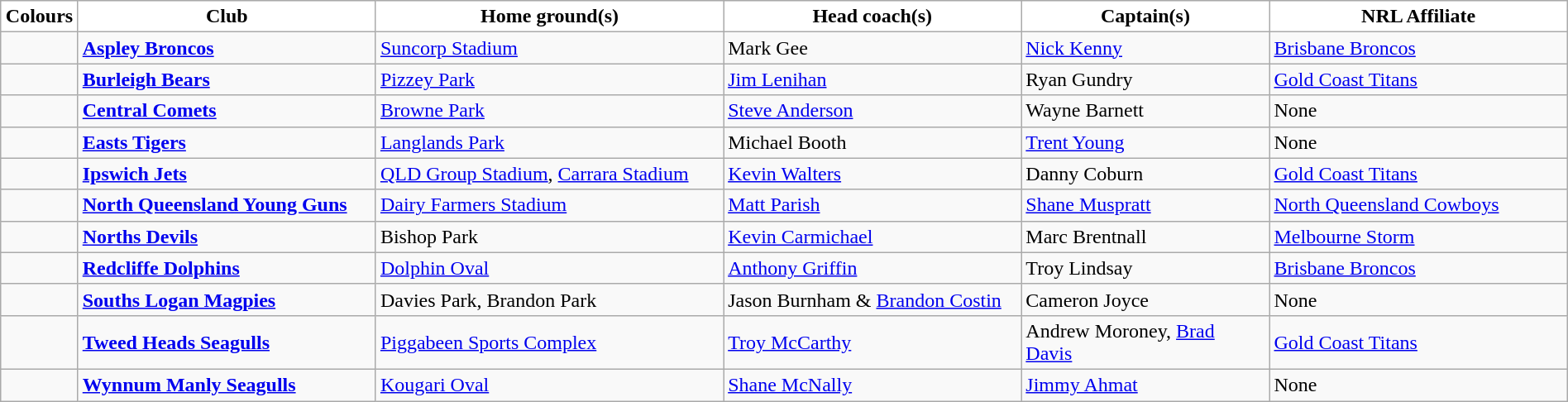<table class="wikitable" style="width:100%; text-align:left">
<tr>
<th style="background:white; width:1%">Colours</th>
<th style="background:white; width:18%">Club</th>
<th style="background:white; width:21%">Home ground(s)</th>
<th style="background:white; width:18%">Head coach(s)</th>
<th style="background:white; width:15%">Captain(s)</th>
<th style="background:white; width:18%">NRL Affiliate</th>
</tr>
<tr>
<td></td>
<td><strong><a href='#'>Aspley Broncos</a></strong></td>
<td><a href='#'>Suncorp Stadium</a></td>
<td>Mark Gee</td>
<td><a href='#'>Nick Kenny</a></td>
<td> <a href='#'>Brisbane Broncos</a></td>
</tr>
<tr>
<td></td>
<td><strong><a href='#'>Burleigh Bears</a></strong></td>
<td><a href='#'>Pizzey Park</a></td>
<td><a href='#'>Jim Lenihan</a></td>
<td>Ryan Gundry</td>
<td> <a href='#'>Gold Coast Titans</a></td>
</tr>
<tr>
<td></td>
<td><strong><a href='#'>Central Comets</a></strong></td>
<td><a href='#'>Browne Park</a></td>
<td><a href='#'>Steve Anderson</a></td>
<td>Wayne Barnett</td>
<td>None</td>
</tr>
<tr>
<td></td>
<td><strong><a href='#'>Easts Tigers</a></strong></td>
<td><a href='#'>Langlands Park</a></td>
<td>Michael Booth</td>
<td><a href='#'>Trent Young</a></td>
<td>None</td>
</tr>
<tr>
<td></td>
<td><strong><a href='#'>Ipswich Jets</a></strong></td>
<td><a href='#'>QLD Group Stadium</a>, <a href='#'>Carrara Stadium</a></td>
<td><a href='#'>Kevin Walters</a></td>
<td>Danny Coburn</td>
<td> <a href='#'>Gold Coast Titans</a></td>
</tr>
<tr>
<td></td>
<td><strong><a href='#'>North Queensland Young Guns</a></strong></td>
<td><a href='#'>Dairy Farmers Stadium</a></td>
<td><a href='#'>Matt Parish</a></td>
<td><a href='#'>Shane Muspratt</a></td>
<td> <a href='#'>North Queensland Cowboys</a></td>
</tr>
<tr>
<td></td>
<td><strong><a href='#'>Norths Devils</a></strong></td>
<td>Bishop Park</td>
<td><a href='#'>Kevin Carmichael</a></td>
<td>Marc Brentnall</td>
<td> <a href='#'>Melbourne Storm</a></td>
</tr>
<tr>
<td></td>
<td><strong><a href='#'>Redcliffe Dolphins</a></strong></td>
<td><a href='#'>Dolphin Oval</a></td>
<td><a href='#'>Anthony Griffin</a></td>
<td>Troy Lindsay</td>
<td> <a href='#'>Brisbane Broncos</a></td>
</tr>
<tr>
<td></td>
<td><strong><a href='#'>Souths Logan Magpies</a></strong></td>
<td>Davies Park, Brandon Park</td>
<td>Jason Burnham & <a href='#'>Brandon Costin</a></td>
<td>Cameron Joyce</td>
<td>None</td>
</tr>
<tr>
<td></td>
<td><strong><a href='#'>Tweed Heads Seagulls</a></strong></td>
<td><a href='#'>Piggabeen Sports Complex</a></td>
<td><a href='#'>Troy McCarthy</a></td>
<td>Andrew Moroney, <a href='#'>Brad Davis</a></td>
<td> <a href='#'>Gold Coast Titans</a></td>
</tr>
<tr>
<td></td>
<td><strong><a href='#'>Wynnum Manly Seagulls</a></strong></td>
<td><a href='#'>Kougari Oval</a></td>
<td><a href='#'>Shane McNally</a></td>
<td><a href='#'>Jimmy Ahmat</a></td>
<td>None</td>
</tr>
</table>
